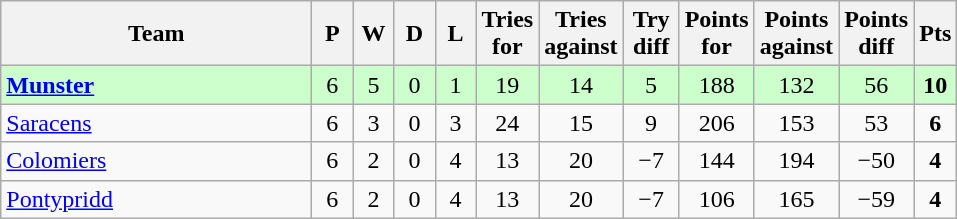<table class="wikitable" style="text-align: center;">
<tr>
<th width="200">Team</th>
<th width="20">P</th>
<th width="20">W</th>
<th width="20">D</th>
<th width="20">L</th>
<th width="20">Tries for</th>
<th width="20">Tries against</th>
<th width="30">Try diff</th>
<th width="20">Points for</th>
<th width="20">Points against</th>
<th width="25">Points diff</th>
<th width="20">Pts</th>
</tr>
<tr bgcolor="#ccffcc">
<td align="left"> <strong><a href='#'>Munster</a></strong></td>
<td>6</td>
<td>5</td>
<td>0</td>
<td>1</td>
<td>19</td>
<td>14</td>
<td>5</td>
<td>188</td>
<td>132</td>
<td>56</td>
<td><strong>10</strong></td>
</tr>
<tr>
<td align="left"> <a href='#'>Saracens</a></td>
<td>6</td>
<td>3</td>
<td>0</td>
<td>3</td>
<td>24</td>
<td>15</td>
<td>9</td>
<td>206</td>
<td>153</td>
<td>53</td>
<td><strong>6</strong></td>
</tr>
<tr>
<td align="left"> <a href='#'>Colomiers</a></td>
<td>6</td>
<td>2</td>
<td>0</td>
<td>4</td>
<td>13</td>
<td>20</td>
<td>−7</td>
<td>144</td>
<td>194</td>
<td>−50</td>
<td><strong>4</strong></td>
</tr>
<tr>
<td align="left">  <a href='#'>Pontypridd</a></td>
<td>6</td>
<td>2</td>
<td>0</td>
<td>4</td>
<td>13</td>
<td>20</td>
<td>−7</td>
<td>106</td>
<td>165</td>
<td>−59</td>
<td><strong>4</strong></td>
</tr>
</table>
